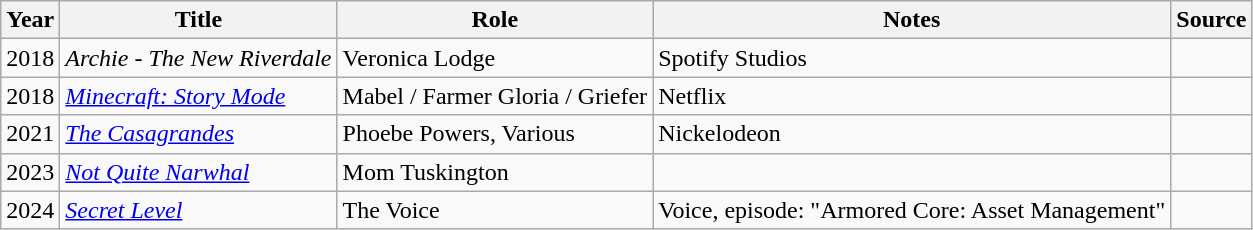<table class="wikitable sortable">
<tr>
<th>Year</th>
<th>Title</th>
<th>Role</th>
<th>Notes</th>
<th>Source</th>
</tr>
<tr>
<td>2018</td>
<td><em>Archie - The New Riverdale</em></td>
<td>Veronica Lodge</td>
<td>Spotify Studios</td>
<td></td>
</tr>
<tr>
<td>2018</td>
<td><em><a href='#'>Minecraft: Story Mode</a></em></td>
<td>Mabel / Farmer Gloria / Griefer</td>
<td>Netflix</td>
<td></td>
</tr>
<tr>
<td>2021</td>
<td><em><a href='#'>The Casagrandes</a></em></td>
<td>Phoebe Powers, Various</td>
<td>Nickelodeon</td>
<td></td>
</tr>
<tr>
<td>2023</td>
<td><em><a href='#'>Not Quite Narwhal</a></em></td>
<td>Mom Tuskington</td>
<td></td>
</tr>
<tr>
<td>2024</td>
<td><em><a href='#'>Secret Level</a></em></td>
<td>The Voice</td>
<td>Voice, episode: "Armored Core: Asset Management"</td>
<td></td>
</tr>
</table>
